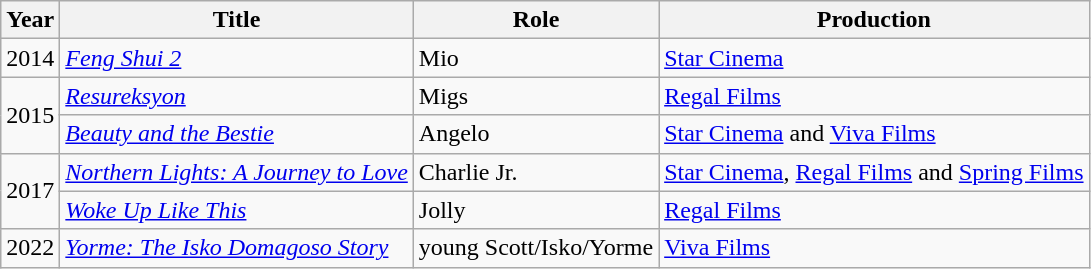<table class="wikitable sortable">
<tr>
<th>Year</th>
<th>Title</th>
<th>Role</th>
<th>Production</th>
</tr>
<tr>
<td>2014</td>
<td><em><a href='#'>Feng Shui 2</a></em></td>
<td>Mio</td>
<td><a href='#'>Star Cinema</a></td>
</tr>
<tr>
<td rowspan=2>2015</td>
<td><em><a href='#'>Resureksyon</a></em></td>
<td>Migs</td>
<td><a href='#'>Regal Films</a></td>
</tr>
<tr>
<td><em><a href='#'>Beauty and the Bestie</a></em></td>
<td>Angelo</td>
<td><a href='#'>Star Cinema</a> and <a href='#'>Viva Films</a></td>
</tr>
<tr>
<td rowspan=2>2017</td>
<td><em><a href='#'>Northern Lights: A Journey to Love</a></em></td>
<td>Charlie Jr.</td>
<td><a href='#'>Star Cinema</a>, <a href='#'>Regal Films</a> and <a href='#'>Spring Films</a></td>
</tr>
<tr>
<td><em><a href='#'>Woke Up Like This</a></em></td>
<td>Jolly</td>
<td><a href='#'>Regal Films</a></td>
</tr>
<tr>
<td>2022</td>
<td><em><a href='#'>Yorme: The Isko Domagoso Story</a></em></td>
<td>young Scott/Isko/Yorme</td>
<td><a href='#'>Viva Films</a></td>
</tr>
</table>
